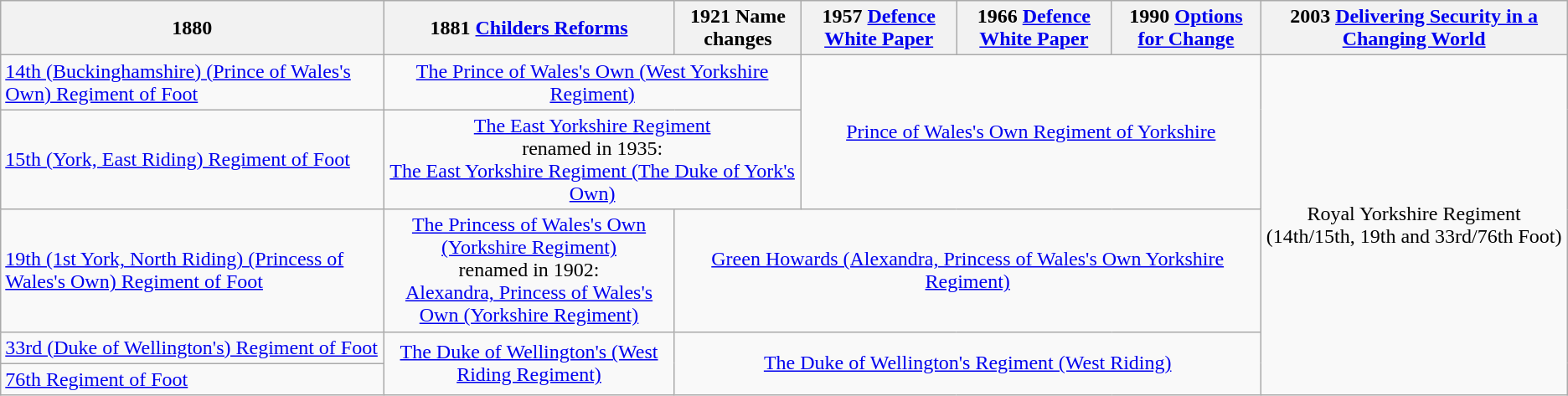<table class="wikitable">
<tr>
<th>1880</th>
<th>1881 <a href='#'>Childers Reforms</a></th>
<th>1921 Name changes</th>
<th>1957 <a href='#'>Defence White Paper</a></th>
<th>1966 <a href='#'>Defence White Paper</a></th>
<th>1990 <a href='#'>Options for Change</a></th>
<th>2003 <a href='#'>Delivering Security in a Changing World</a></th>
</tr>
<tr>
<td><a href='#'>14th (Buckinghamshire) (Prince of Wales's Own) Regiment of Foot</a></td>
<td rowspan="1" colspan="2" style="text-align: center;"><a href='#'>The Prince of Wales's Own (West Yorkshire Regiment)</a></td>
<td rowspan="2" colspan="3" style="text-align: center;"><a href='#'>Prince of Wales's Own Regiment of Yorkshire</a></td>
<td rowspan="5" colspan="1" style="text-align: center;">Royal Yorkshire Regiment (14th/15th, 19th and 33rd/76th Foot)</td>
</tr>
<tr>
<td><a href='#'>15th (York, East Riding) Regiment of Foot</a></td>
<td rowspan="1" colspan="2" style="text-align: center;"><a href='#'>The East Yorkshire Regiment</a><br>renamed in 1935:<br><a href='#'>The East Yorkshire Regiment (The Duke of York's Own)</a></td>
</tr>
<tr>
<td><a href='#'>19th (1st York, North Riding) (Princess of Wales's Own) Regiment of Foot</a></td>
<td rowspan="1" colspan="1" style="text-align: center;"><a href='#'>The Princess of Wales's Own (Yorkshire Regiment)</a><br>renamed in 1902:<br><a href='#'>Alexandra, Princess of Wales's Own (Yorkshire Regiment)</a></td>
<td rowspan="1" colspan="4" style="text-align: center;"><a href='#'>Green Howards (Alexandra, Princess of Wales's Own Yorkshire Regiment)</a></td>
</tr>
<tr>
<td><a href='#'>33rd (Duke of Wellington's) Regiment of Foot</a></td>
<td rowspan="2" style="text-align: center;"><a href='#'>The Duke of Wellington's (West Riding Regiment)</a></td>
<td rowspan="2" colspan="4" style="text-align: center;"><a href='#'>The Duke of Wellington's Regiment (West Riding)</a></td>
</tr>
<tr>
<td><a href='#'>76th Regiment of Foot</a></td>
</tr>
</table>
